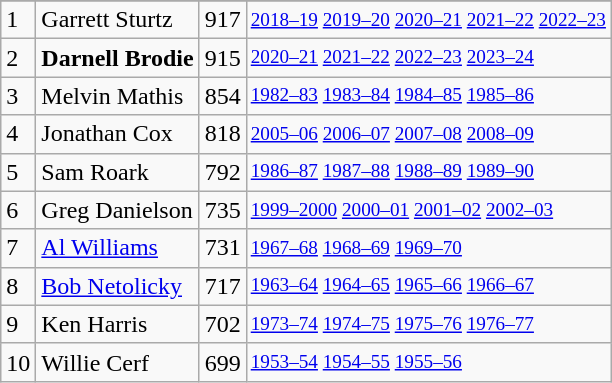<table class="wikitable">
<tr>
</tr>
<tr>
<td>1</td>
<td>Garrett Sturtz</td>
<td>917</td>
<td style="font-size:80%;"><a href='#'>2018–19</a> <a href='#'>2019–20</a> <a href='#'>2020–21</a> <a href='#'>2021–22</a> <a href='#'>2022–23</a></td>
</tr>
<tr>
<td>2</td>
<td><strong>Darnell Brodie</strong></td>
<td>915</td>
<td style="font-size:80%;"><a href='#'>2020–21</a> <a href='#'>2021–22</a> <a href='#'>2022–23</a> <a href='#'>2023–24</a></td>
</tr>
<tr>
<td>3</td>
<td>Melvin Mathis</td>
<td>854</td>
<td style="font-size:80%;"><a href='#'>1982–83</a> <a href='#'>1983–84</a> <a href='#'>1984–85</a> <a href='#'>1985–86</a></td>
</tr>
<tr>
<td>4</td>
<td>Jonathan Cox</td>
<td>818</td>
<td style="font-size:80%;"><a href='#'>2005–06</a> <a href='#'>2006–07</a> <a href='#'>2007–08</a> <a href='#'>2008–09</a></td>
</tr>
<tr>
<td>5</td>
<td>Sam Roark</td>
<td>792</td>
<td style="font-size:80%;"><a href='#'>1986–87</a> <a href='#'>1987–88</a> <a href='#'>1988–89</a> <a href='#'>1989–90</a></td>
</tr>
<tr>
<td>6</td>
<td>Greg Danielson</td>
<td>735</td>
<td style="font-size:80%;"><a href='#'>1999–2000</a> <a href='#'>2000–01</a> <a href='#'>2001–02</a> <a href='#'>2002–03</a></td>
</tr>
<tr>
<td>7</td>
<td><a href='#'>Al Williams</a></td>
<td>731</td>
<td style="font-size:80%;"><a href='#'>1967–68</a> <a href='#'>1968–69</a> <a href='#'>1969–70</a></td>
</tr>
<tr>
<td>8</td>
<td><a href='#'>Bob Netolicky</a></td>
<td>717</td>
<td style="font-size:80%;"><a href='#'>1963–64</a> <a href='#'>1964–65</a> <a href='#'>1965–66</a> <a href='#'>1966–67</a></td>
</tr>
<tr>
<td>9</td>
<td>Ken Harris</td>
<td>702</td>
<td style="font-size:80%;"><a href='#'>1973–74</a> <a href='#'>1974–75</a> <a href='#'>1975–76</a> <a href='#'>1976–77</a></td>
</tr>
<tr>
<td>10</td>
<td>Willie Cerf</td>
<td>699</td>
<td style="font-size:80%;"><a href='#'>1953–54</a> <a href='#'>1954–55</a> <a href='#'>1955–56</a><br></td>
</tr>
</table>
